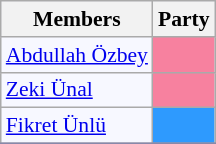<table class=wikitable style="border:1px solid #8888aa; background-color:#f7f8ff; padding:0px; font-size:90%;">
<tr>
<th>Members</th>
<th>Party</th>
</tr>
<tr>
<td><a href='#'>Abdullah Özbey</a></td>
<td style="background: #F7819F"></td>
</tr>
<tr>
<td><a href='#'>Zeki Ünal</a></td>
<td style="background: #F7819F"></td>
</tr>
<tr>
<td><a href='#'>Fikret Ünlü</a></td>
<td style="background: #2E9AFE"></td>
</tr>
<tr>
</tr>
</table>
